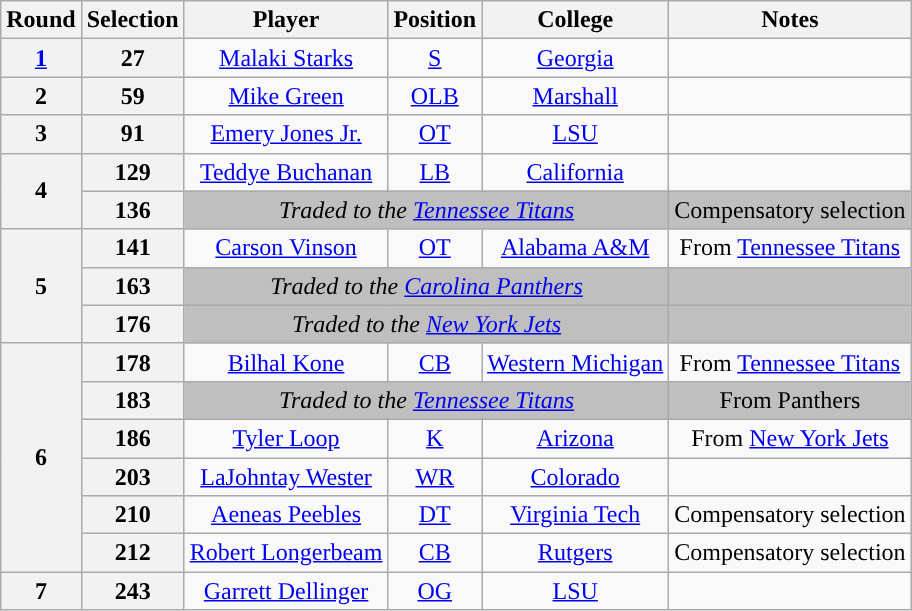<table class="wikitable" style="text-align:center">
<tr>
<th>Round</th>
<th>Selection</th>
<th>Player</th>
<th>Position</th>
<th>College</th>
<th>Notes</th>
</tr>
<tr>
<th><a href='#'>1</a></th>
<th>27</th>
<td><a href='#'>Malaki Starks</a></td>
<td><a href='#'>S</a></td>
<td><a href='#'>Georgia</a></td>
<td></td>
</tr>
<tr>
<th>2</th>
<th>59</th>
<td><a href='#'>Mike Green</a></td>
<td><a href='#'>OLB</a></td>
<td><a href='#'>Marshall</a></td>
<td></td>
</tr>
<tr>
<th>3</th>
<th>91</th>
<td><a href='#'>Emery Jones Jr.</a></td>
<td><a href='#'>OT</a></td>
<td><a href='#'>LSU</a></td>
<td></td>
</tr>
<tr>
<th rowspan="2">4</th>
<th>129</th>
<td><a href='#'>Teddye Buchanan</a></td>
<td><a href='#'>LB</a></td>
<td><a href='#'>California</a></td>
<td></td>
</tr>
<tr>
<th>136</th>
<td colspan="3" style="background:#BFBFBF"><em>Traded to the <a href='#'>Tennessee Titans</a></em></td>
<td style="background:#BFBFBF">Compensatory selection</td>
</tr>
<tr>
<th rowspan="3">5</th>
<th>141</th>
<td><a href='#'>Carson Vinson</a></td>
<td><a href='#'>OT</a></td>
<td><a href='#'>Alabama A&M</a></td>
<td>From <a href='#'>Tennessee Titans</a></td>
</tr>
<tr>
<th>163</th>
<td colspan="3" style="background:#BFBFBF"><em>Traded to the <a href='#'>Carolina Panthers</a></em></td>
<td style="background:#BFBFBF"></td>
</tr>
<tr>
<th>176</th>
<td colspan="3" style="background:#BFBFBF"><em>Traded to the <a href='#'>New York Jets</a></em></td>
<td style="background:#BFBFBF"></td>
</tr>
<tr>
<th rowspan="6">6</th>
<th>178</th>
<td><a href='#'>Bilhal Kone</a></td>
<td><a href='#'>CB</a></td>
<td><a href='#'>Western Michigan</a></td>
<td>From <a href='#'>Tennessee Titans</a></td>
</tr>
<tr>
<th>183</th>
<td colspan="3" style="background:#BFBFBF"><em>Traded to the <a href='#'>Tennessee Titans</a></em></td>
<td style="background:#BFBFBF">From Panthers</td>
</tr>
<tr>
<th>186</th>
<td><a href='#'>Tyler Loop</a></td>
<td><a href='#'>K</a></td>
<td><a href='#'>Arizona</a></td>
<td>From <a href='#'>New York Jets</a></td>
</tr>
<tr>
<th>203</th>
<td><a href='#'>LaJohntay Wester</a></td>
<td><a href='#'>WR</a></td>
<td><a href='#'>Colorado</a></td>
<td></td>
</tr>
<tr>
<th>210</th>
<td><a href='#'>Aeneas Peebles</a></td>
<td><a href='#'>DT</a></td>
<td><a href='#'>Virginia Tech</a></td>
<td>Compensatory selection</td>
</tr>
<tr>
<th>212</th>
<td><a href='#'>Robert Longerbeam</a></td>
<td><a href='#'>CB</a></td>
<td><a href='#'>Rutgers</a></td>
<td>Compensatory selection</td>
</tr>
<tr>
<th>7</th>
<th>243</th>
<td><a href='#'>Garrett Dellinger</a></td>
<td><a href='#'>OG</a></td>
<td><a href='#'>LSU</a></td>
<td></td>
</tr>
</table>
